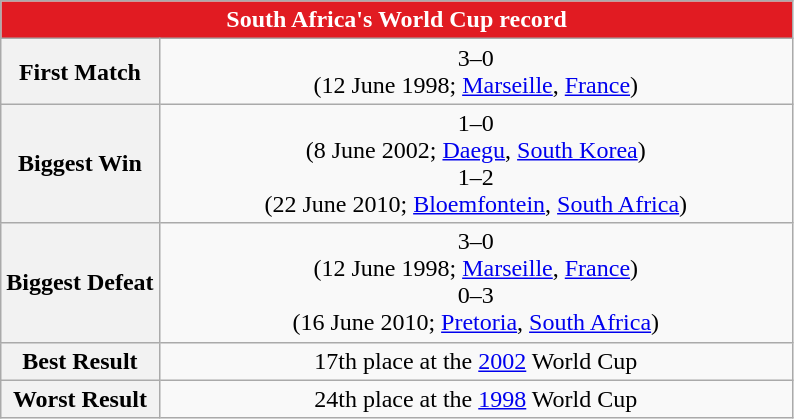<table class="wikitable collapsible collapsed">
<tr>
<th style="background:#e11b22; color:white;" colspan="6">South Africa's World Cup record</th>
</tr>
<tr>
<th width=20%>First Match</th>
<td style="text-align:center;"> 3–0 <br> (12 June 1998; <a href='#'>Marseille</a>, <a href='#'>France</a>)</td>
</tr>
<tr>
<th width=20%>Biggest Win</th>
<td style="text-align:center;"> 1–0 <br> (8 June 2002; <a href='#'>Daegu</a>, <a href='#'>South Korea</a>) <br>  1–2 <br> (22 June 2010; <a href='#'>Bloemfontein</a>, <a href='#'>South Africa</a>)</td>
</tr>
<tr>
<th width=10%>Biggest Defeat</th>
<td style="text-align:center;"> 3–0 <br> (12 June 1998; <a href='#'>Marseille</a>, <a href='#'>France</a>)<br> 0–3 <br> (16 June 2010; <a href='#'>Pretoria</a>, <a href='#'>South Africa</a>)</td>
</tr>
<tr>
<th width=10%>Best Result</th>
<td style="text-align:center;">17th place at the <a href='#'>2002</a> World Cup</td>
</tr>
<tr>
<th width=10%>Worst Result</th>
<td style="text-align:center;">24th place at the <a href='#'>1998</a> World Cup</td>
</tr>
</table>
